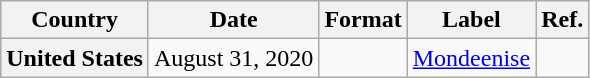<table class="wikitable plainrowheaders">
<tr>
<th scope="col">Country</th>
<th scope="col">Date</th>
<th scope="col">Format</th>
<th scope="col">Label</th>
<th scope="col">Ref.</th>
</tr>
<tr>
<th scope="row">United States</th>
<td>August 31, 2020</td>
<td></td>
<td><a href='#'>Mondeenise</a></td>
<td></td>
</tr>
</table>
